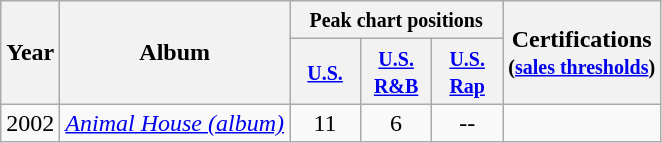<table class="wikitable">
<tr>
<th rowspan="2">Year</th>
<th rowspan="2">Album</th>
<th colspan="3"><small>Peak chart positions</small></th>
<th rowspan="2">Certifications<br><small>(<a href='#'>sales thresholds</a>)</small></th>
</tr>
<tr>
<th width="40"><small><a href='#'>U.S.</a></small></th>
<th width="40"><small><a href='#'>U.S. <br>R&B</a></small></th>
<th width="40"><small><a href='#'>U.S. <br>Rap</a></small></th>
</tr>
<tr>
<td>2002</td>
<td><em><a href='#'>Animal House (album)</a></em> </td>
<td align="center">11</td>
<td align="center">6</td>
<td align="center">--</td>
<td><small></small></td>
</tr>
</table>
